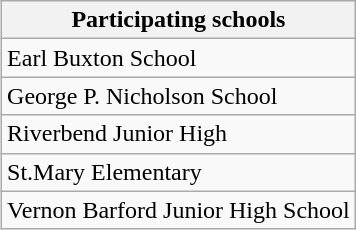<table class="wikitable" align=right>
<tr>
<th>Participating schools</th>
</tr>
<tr>
<td>Earl Buxton School</td>
</tr>
<tr>
<td>George P. Nicholson School</td>
</tr>
<tr>
<td>Riverbend Junior High</td>
</tr>
<tr>
<td>St.Mary Elementary</td>
</tr>
<tr>
<td>Vernon Barford Junior High School</td>
</tr>
</table>
